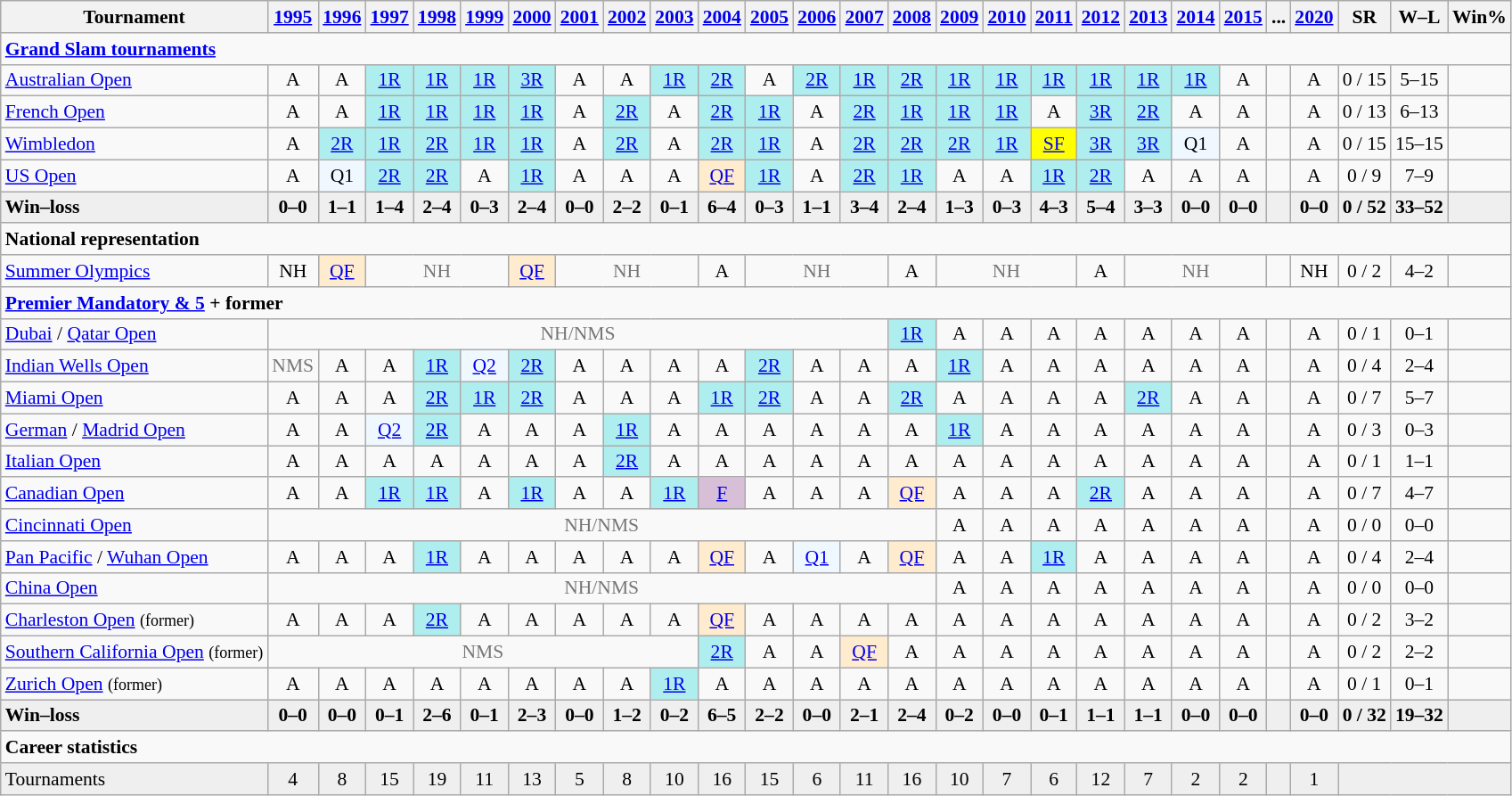<table class="wikitable nowrap" style=text-align:center;font-size:90%>
<tr>
<th>Tournament</th>
<th><a href='#'>1995</a></th>
<th><a href='#'>1996</a></th>
<th><a href='#'>1997</a></th>
<th><a href='#'>1998</a></th>
<th><a href='#'>1999</a></th>
<th><a href='#'>2000</a></th>
<th><a href='#'>2001</a></th>
<th><a href='#'>2002</a></th>
<th><a href='#'>2003</a></th>
<th><a href='#'>2004</a></th>
<th><a href='#'>2005</a></th>
<th><a href='#'>2006</a></th>
<th><a href='#'>2007</a></th>
<th><a href='#'>2008</a></th>
<th><a href='#'>2009</a></th>
<th><a href='#'>2010</a></th>
<th><a href='#'>2011</a></th>
<th><a href='#'>2012</a></th>
<th><a href='#'>2013</a></th>
<th><a href='#'>2014</a></th>
<th><a href='#'>2015</a></th>
<th>...</th>
<th><a href='#'>2020</a></th>
<th>SR</th>
<th>W–L</th>
<th>Win%</th>
</tr>
<tr>
<td align="left"  colspan="27"><strong><a href='#'>Grand Slam tournaments</a></strong></td>
</tr>
<tr>
<td align="left"><a href='#'>Australian Open</a></td>
<td>A</td>
<td>A</td>
<td bgcolor="afeeee"><a href='#'>1R</a></td>
<td bgcolor="afeeee"><a href='#'>1R</a></td>
<td bgcolor="afeeee"><a href='#'>1R</a></td>
<td bgcolor="afeeee"><a href='#'>3R</a></td>
<td>A</td>
<td>A</td>
<td bgcolor="afeeee"><a href='#'>1R</a></td>
<td bgcolor="afeeee"><a href='#'>2R</a></td>
<td>A</td>
<td bgcolor="afeeee"><a href='#'>2R</a></td>
<td bgcolor="afeeee"><a href='#'>1R</a></td>
<td bgcolor="afeeee"><a href='#'>2R</a></td>
<td bgcolor="afeeee"><a href='#'>1R</a></td>
<td bgcolor="afeeee"><a href='#'>1R</a></td>
<td bgcolor="afeeee"><a href='#'>1R</a></td>
<td bgcolor="afeeee"><a href='#'>1R</a></td>
<td bgcolor="afeeee"><a href='#'>1R</a></td>
<td bgcolor="afeeee"><a href='#'>1R</a></td>
<td>A</td>
<td></td>
<td>A</td>
<td>0 / 15</td>
<td>5–15</td>
<td></td>
</tr>
<tr>
<td align="left"><a href='#'>French Open</a></td>
<td>A</td>
<td>A</td>
<td bgcolor="afeeee"><a href='#'>1R</a></td>
<td bgcolor="afeeee"><a href='#'>1R</a></td>
<td bgcolor="afeeee"><a href='#'>1R</a></td>
<td bgcolor="afeeee"><a href='#'>1R</a></td>
<td>A</td>
<td bgcolor="afeeee"><a href='#'>2R</a></td>
<td>A</td>
<td bgcolor="afeeee"><a href='#'>2R</a></td>
<td bgcolor="afeeee"><a href='#'>1R</a></td>
<td>A</td>
<td bgcolor="afeeee"><a href='#'>2R</a></td>
<td bgcolor="afeeee"><a href='#'>1R</a></td>
<td bgcolor="afeeee"><a href='#'>1R</a></td>
<td bgcolor="afeeee"><a href='#'>1R</a></td>
<td>A</td>
<td bgcolor="afeeee"><a href='#'>3R</a></td>
<td bgcolor="afeeee"><a href='#'>2R</a></td>
<td>A</td>
<td>A</td>
<td></td>
<td>A</td>
<td>0 / 13</td>
<td>6–13</td>
<td></td>
</tr>
<tr>
<td align="left"><a href='#'>Wimbledon</a></td>
<td>A</td>
<td bgcolor="afeeee"><a href='#'>2R</a></td>
<td bgcolor="afeeee"><a href='#'>1R</a></td>
<td bgcolor="afeeee"><a href='#'>2R</a></td>
<td bgcolor="afeeee"><a href='#'>1R</a></td>
<td bgcolor="afeeee"><a href='#'>1R</a></td>
<td>A</td>
<td bgcolor="afeeee"><a href='#'>2R</a></td>
<td>A</td>
<td bgcolor="afeeee"><a href='#'>2R</a></td>
<td bgcolor="afeeee"><a href='#'>1R</a></td>
<td>A</td>
<td bgcolor="afeeee"><a href='#'>2R</a></td>
<td bgcolor="afeeee"><a href='#'>2R</a></td>
<td bgcolor="afeeee"><a href='#'>2R</a></td>
<td bgcolor="afeeee"><a href='#'>1R</a></td>
<td bgcolor="yellow"><a href='#'>SF</a></td>
<td bgcolor="afeeee"><a href='#'>3R</a></td>
<td bgcolor="afeeee"><a href='#'>3R</a></td>
<td bgcolor=f0f8ff>Q1</td>
<td>A</td>
<td></td>
<td>A</td>
<td>0 / 15</td>
<td>15–15</td>
<td></td>
</tr>
<tr>
<td align="left"><a href='#'>US Open</a></td>
<td>A</td>
<td bgcolor=f0f8ff>Q1</td>
<td bgcolor="afeeee"><a href='#'>2R</a></td>
<td bgcolor="afeeee"><a href='#'>2R</a></td>
<td>A</td>
<td bgcolor="afeeee"><a href='#'>1R</a></td>
<td>A</td>
<td>A</td>
<td>A</td>
<td bgcolor="ffebcd"><a href='#'>QF</a></td>
<td bgcolor="afeeee"><a href='#'>1R</a></td>
<td>A</td>
<td bgcolor="afeeee"><a href='#'>2R</a></td>
<td bgcolor="afeeee"><a href='#'>1R</a></td>
<td>A</td>
<td>A</td>
<td bgcolor="afeeee"><a href='#'>1R</a></td>
<td bgcolor="afeeee"><a href='#'>2R</a></td>
<td>A</td>
<td>A</td>
<td>A</td>
<td></td>
<td>A</td>
<td>0 / 9</td>
<td>7–9</td>
<td></td>
</tr>
<tr style="background:#efefef;font-weight:bold">
<td style="text-align:left">Win–loss</td>
<td>0–0</td>
<td>1–1</td>
<td>1–4</td>
<td>2–4</td>
<td>0–3</td>
<td>2–4</td>
<td>0–0</td>
<td>2–2</td>
<td>0–1</td>
<td>6–4</td>
<td>0–3</td>
<td>1–1</td>
<td>3–4</td>
<td>2–4</td>
<td>1–3</td>
<td>0–3</td>
<td>4–3</td>
<td>5–4</td>
<td>3–3</td>
<td>0–0</td>
<td>0–0</td>
<td></td>
<td>0–0</td>
<td>0 / 52</td>
<td>33–52</td>
<td></td>
</tr>
<tr>
<td align=left colspan="27"><strong>National representation</strong></td>
</tr>
<tr>
<td align="left"><a href='#'>Summer Olympics</a></td>
<td>NH</td>
<td bgcolor=ffebcd><a href='#'>QF</a></td>
<td colspan="3" style=color:#767676>NH</td>
<td bgcolor=ffebcd><a href='#'>QF</a></td>
<td colspan="3" style=color:#767676>NH</td>
<td>A</td>
<td colspan="3" style=color:#767676>NH</td>
<td>A</td>
<td colspan="3" style=color:#767676>NH</td>
<td>A</td>
<td colspan="3" style=color:#767676>NH</td>
<td></td>
<td>NH</td>
<td>0 / 2</td>
<td>4–2</td>
<td></td>
</tr>
<tr>
<td align="left"  colspan="27"><strong><a href='#'>Premier Mandatory & 5</a> + former</strong></td>
</tr>
<tr>
<td align="left"><a href='#'>Dubai</a> / <a href='#'>Qatar Open</a></td>
<td colspan="13" style=color:#767676>NH/NMS</td>
<td bgcolor=afeeee><a href='#'>1R</a></td>
<td>A</td>
<td>A</td>
<td>A</td>
<td>A</td>
<td>A</td>
<td>A</td>
<td>A</td>
<td></td>
<td>A</td>
<td>0 / 1</td>
<td>0–1</td>
<td></td>
</tr>
<tr>
<td align="left"><a href='#'>Indian Wells Open</a></td>
<td style=color:#767676>NMS</td>
<td>A</td>
<td>A</td>
<td bgcolor=afeeee><a href='#'>1R</a></td>
<td bgcolor=f0f8ff><a href='#'>Q2</a></td>
<td bgcolor=afeeee><a href='#'>2R</a></td>
<td>A</td>
<td>A</td>
<td>A</td>
<td>A</td>
<td bgcolor=afeeee><a href='#'>2R</a></td>
<td>A</td>
<td>A</td>
<td>A</td>
<td bgcolor=afeeee><a href='#'>1R</a></td>
<td>A</td>
<td>A</td>
<td>A</td>
<td>A</td>
<td>A</td>
<td>A</td>
<td></td>
<td>A</td>
<td>0 / 4</td>
<td>2–4</td>
<td></td>
</tr>
<tr>
<td align="left"><a href='#'>Miami Open</a></td>
<td>A</td>
<td>A</td>
<td>A</td>
<td bgcolor=afeeee><a href='#'>2R</a></td>
<td bgcolor=afeeee><a href='#'>1R</a></td>
<td bgcolor=afeeee><a href='#'>2R</a></td>
<td>A</td>
<td>A</td>
<td>A</td>
<td bgcolor=afeeee><a href='#'>1R</a></td>
<td bgcolor=afeeee><a href='#'>2R</a></td>
<td>A</td>
<td>A</td>
<td bgcolor=afeeee><a href='#'>2R</a></td>
<td>A</td>
<td>A</td>
<td>A</td>
<td>A</td>
<td bgcolor=afeeee><a href='#'>2R</a></td>
<td>A</td>
<td>A</td>
<td></td>
<td>A</td>
<td>0 / 7</td>
<td>5–7</td>
<td></td>
</tr>
<tr>
<td align="left"><a href='#'>German</a> / <a href='#'>Madrid Open</a></td>
<td>A</td>
<td>A</td>
<td bgcolor=f0f8ff><a href='#'>Q2</a></td>
<td bgcolor=afeeee><a href='#'>2R</a></td>
<td>A</td>
<td>A</td>
<td>A</td>
<td bgcolor=afeeee><a href='#'>1R</a></td>
<td>A</td>
<td>A</td>
<td>A</td>
<td>A</td>
<td>A</td>
<td>A</td>
<td bgcolor=afeeee><a href='#'>1R</a></td>
<td>A</td>
<td>A</td>
<td>A</td>
<td>A</td>
<td>A</td>
<td>A</td>
<td></td>
<td>A</td>
<td>0 / 3</td>
<td>0–3</td>
<td></td>
</tr>
<tr>
<td align="left"><a href='#'>Italian Open</a></td>
<td>A</td>
<td>A</td>
<td>A</td>
<td>A</td>
<td>A</td>
<td>A</td>
<td>A</td>
<td bgcolor=afeeee><a href='#'>2R</a></td>
<td>A</td>
<td>A</td>
<td>A</td>
<td>A</td>
<td>A</td>
<td>A</td>
<td>A</td>
<td>A</td>
<td>A</td>
<td>A</td>
<td>A</td>
<td>A</td>
<td>A</td>
<td></td>
<td>A</td>
<td>0 / 1</td>
<td>1–1</td>
<td></td>
</tr>
<tr>
<td align="left"><a href='#'>Canadian Open</a></td>
<td>A</td>
<td>A</td>
<td bgcolor=afeeee><a href='#'>1R</a></td>
<td bgcolor=afeeee><a href='#'>1R</a></td>
<td>A</td>
<td bgcolor=afeeee><a href='#'>1R</a></td>
<td>A</td>
<td>A</td>
<td bgcolor=afeeee><a href='#'>1R</a></td>
<td bgcolor=thistle><a href='#'>F</a></td>
<td>A</td>
<td>A</td>
<td>A</td>
<td bgcolor=ffebcd><a href='#'>QF</a></td>
<td>A</td>
<td>A</td>
<td>A</td>
<td bgcolor=afeeee><a href='#'>2R</a></td>
<td>A</td>
<td>A</td>
<td>A</td>
<td></td>
<td>A</td>
<td>0 / 7</td>
<td>4–7</td>
<td></td>
</tr>
<tr>
<td align="left"><a href='#'>Cincinnati Open</a></td>
<td colspan="14" style=color:#767676>NH/NMS</td>
<td>A</td>
<td>A</td>
<td>A</td>
<td>A</td>
<td>A</td>
<td>A</td>
<td>A</td>
<td></td>
<td>A</td>
<td>0 / 0</td>
<td>0–0</td>
<td></td>
</tr>
<tr>
<td align="left"><a href='#'>Pan Pacific</a> / <a href='#'>Wuhan Open</a></td>
<td>A</td>
<td>A</td>
<td>A</td>
<td bgcolor=afeeee><a href='#'>1R</a></td>
<td>A</td>
<td>A</td>
<td>A</td>
<td>A</td>
<td>A</td>
<td bgcolor=ffebcd><a href='#'>QF</a></td>
<td>A</td>
<td bgcolor=f0f8ff><a href='#'>Q1</a></td>
<td>A</td>
<td bgcolor=ffebcd><a href='#'>QF</a></td>
<td>A</td>
<td>A</td>
<td bgcolor=afeeee><a href='#'>1R</a></td>
<td>A</td>
<td>A</td>
<td>A</td>
<td>A</td>
<td></td>
<td>A</td>
<td>0 / 4</td>
<td>2–4</td>
<td></td>
</tr>
<tr>
<td align="left"><a href='#'>China Open</a></td>
<td colspan="14" style=color:#767676>NH/NMS</td>
<td>A</td>
<td>A</td>
<td>A</td>
<td>A</td>
<td>A</td>
<td>A</td>
<td>A</td>
<td></td>
<td>A</td>
<td>0 / 0</td>
<td>0–0</td>
<td></td>
</tr>
<tr>
<td align="left"><a href='#'>Charleston Open</a> <small>(former)</small></td>
<td>A</td>
<td>A</td>
<td>A</td>
<td bgcolor=afeeee><a href='#'>2R</a></td>
<td>A</td>
<td>A</td>
<td>A</td>
<td>A</td>
<td>A</td>
<td bgcolor=ffebcd><a href='#'>QF</a></td>
<td>A</td>
<td>A</td>
<td>A</td>
<td>A</td>
<td>A</td>
<td>A</td>
<td>A</td>
<td>A</td>
<td>A</td>
<td>A</td>
<td>A</td>
<td></td>
<td>A</td>
<td>0 / 2</td>
<td>3–2</td>
<td></td>
</tr>
<tr>
<td align="left"><a href='#'>Southern California Open</a> <small>(former)</small></td>
<td colspan="9" style=color:#767676>NMS</td>
<td bgcolor=afeeee><a href='#'>2R</a></td>
<td>A</td>
<td>A</td>
<td bgcolor=ffebcd><a href='#'>QF</a></td>
<td>A</td>
<td>A</td>
<td>A</td>
<td>A</td>
<td>A</td>
<td>A</td>
<td>A</td>
<td>A</td>
<td></td>
<td>A</td>
<td>0 / 2</td>
<td>2–2</td>
<td></td>
</tr>
<tr>
<td align="left"><a href='#'>Zurich Open</a> <small>(former)</small></td>
<td>A</td>
<td>A</td>
<td>A</td>
<td>A</td>
<td>A</td>
<td>A</td>
<td>A</td>
<td>A</td>
<td bgcolor=afeeee><a href='#'>1R</a></td>
<td>A</td>
<td>A</td>
<td>A</td>
<td>A</td>
<td>A</td>
<td>A</td>
<td>A</td>
<td>A</td>
<td>A</td>
<td>A</td>
<td>A</td>
<td>A</td>
<td></td>
<td>A</td>
<td>0 / 1</td>
<td>0–1</td>
<td></td>
</tr>
<tr style=background:#efefef;font-weight:bold>
<td align="left">Win–loss</td>
<td>0–0</td>
<td>0–0</td>
<td>0–1</td>
<td>2–6</td>
<td>0–1</td>
<td>2–3</td>
<td>0–0</td>
<td>1–2</td>
<td>0–2</td>
<td>6–5</td>
<td>2–2</td>
<td>0–0</td>
<td>2–1</td>
<td>2–4</td>
<td>0–2</td>
<td>0–0</td>
<td>0–1</td>
<td>1–1</td>
<td>1–1</td>
<td>0–0</td>
<td>0–0</td>
<td></td>
<td>0–0</td>
<td>0 / 32</td>
<td>19–32</td>
<td></td>
</tr>
<tr>
<td colspan="27" align="left"><strong>Career statistics</strong></td>
</tr>
<tr bgcolor=efefef>
<td align="left">Tournaments</td>
<td>4</td>
<td>8</td>
<td>15</td>
<td>19</td>
<td>11</td>
<td>13</td>
<td>5</td>
<td>8</td>
<td>10</td>
<td>16</td>
<td>15</td>
<td>6</td>
<td>11</td>
<td>16</td>
<td>10</td>
<td>7</td>
<td>6</td>
<td>12</td>
<td>7</td>
<td>2</td>
<td>2</td>
<td></td>
<td>1</td>
<td colspan="3"></td>
</tr>
</table>
